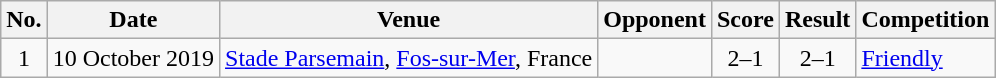<table class="wikitable sortable">
<tr>
<th scope="col">No.</th>
<th scope="col">Date</th>
<th scope="col">Venue</th>
<th scope="col">Opponent</th>
<th scope="col">Score</th>
<th scope="col">Result</th>
<th scope="col">Competition</th>
</tr>
<tr>
<td align="center">1</td>
<td>10 October 2019</td>
<td><a href='#'>Stade Parsemain</a>, <a href='#'>Fos-sur-Mer</a>, France</td>
<td></td>
<td align="center">2–1</td>
<td align="center">2–1</td>
<td><a href='#'>Friendly</a></td>
</tr>
</table>
